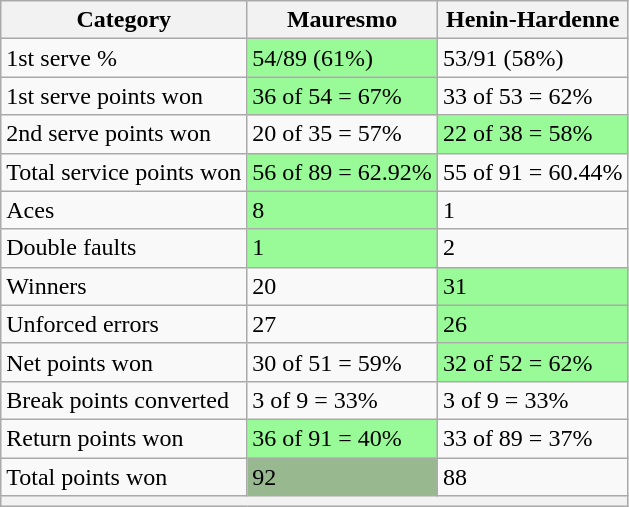<table class="wikitable">
<tr>
<th>Category</th>
<th> Mauresmo</th>
<th> Henin-Hardenne</th>
</tr>
<tr>
<td>1st serve %</td>
<td bgcolor=98FB98>54/89 (61%)</td>
<td>53/91 (58%)</td>
</tr>
<tr>
<td>1st serve points won</td>
<td bgcolor=98FB98>36 of 54 = 67%</td>
<td>33 of 53 = 62%</td>
</tr>
<tr>
<td>2nd serve points won</td>
<td>20 of 35 = 57%</td>
<td bgcolor=98FB98>22 of 38 = 58%</td>
</tr>
<tr>
<td>Total service points won</td>
<td bgcolor=98FB98>56 of 89 = 62.92%</td>
<td>55 of 91 = 60.44%</td>
</tr>
<tr>
<td>Aces</td>
<td bgcolor=98FB98>8</td>
<td>1</td>
</tr>
<tr>
<td>Double faults</td>
<td bgcolor=98FB98>1</td>
<td>2</td>
</tr>
<tr>
<td>Winners</td>
<td>20</td>
<td bgcolor=98FB98>31</td>
</tr>
<tr>
<td>Unforced errors</td>
<td>27</td>
<td bgcolor=98FB98>26</td>
</tr>
<tr>
<td>Net points won</td>
<td>30 of 51 = 59%</td>
<td bgcolor=98FB98>32 of 52 = 62%</td>
</tr>
<tr>
<td>Break points converted</td>
<td>3 of 9 = 33%</td>
<td>3 of 9 = 33%</td>
</tr>
<tr>
<td>Return points won</td>
<td bgcolor=98FB98>36 of 91 = 40%</td>
<td>33 of 89 = 37%</td>
</tr>
<tr>
<td>Total points won</td>
<td bgcolor=98FB989>92</td>
<td>88</td>
</tr>
<tr>
<th colspan=3></th>
</tr>
</table>
